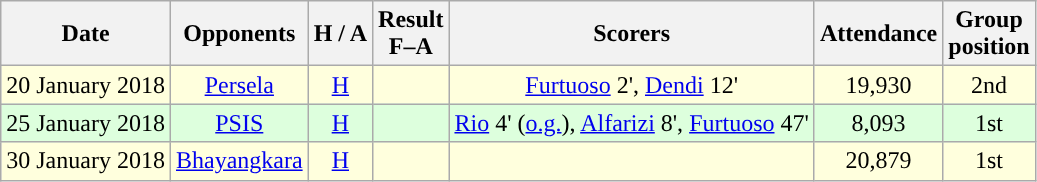<table class="wikitable" style="text-align:center">
<tr>
<th>Date</th>
<th>Opponents</th>
<th>H / A</th>
<th>Result<br>F–A</th>
<th>Scorers</th>
<th>Attendance</th>
<th>Group<br>position</th>
</tr>
<tr style="background:#ffffdd">
<td>20 January 2018</td>
<td><a href='#'>Persela</a></td>
<td><a href='#'>H</a></td>
<td></td>
<td><a href='#'>Furtuoso</a> 2', <a href='#'>Dendi</a> 12'</td>
<td>19,930</td>
<td>2nd</td>
</tr>
<tr style="background:#ddffdd">
<td>25 January 2018</td>
<td><a href='#'>PSIS</a></td>
<td><a href='#'>H</a></td>
<td></td>
<td><a href='#'>Rio</a> 4' (<a href='#'>o.g.</a>), <a href='#'>Alfarizi</a> 8', <a href='#'>Furtuoso</a> 47'</td>
<td>8,093</td>
<td>1st</td>
</tr>
<tr style="background:#ffffdd">
<td>30 January 2018</td>
<td><a href='#'>Bhayangkara</a></td>
<td><a href='#'>H</a></td>
<td></td>
<td></td>
<td>20,879</td>
<td>1st</td>
</tr>
</table>
